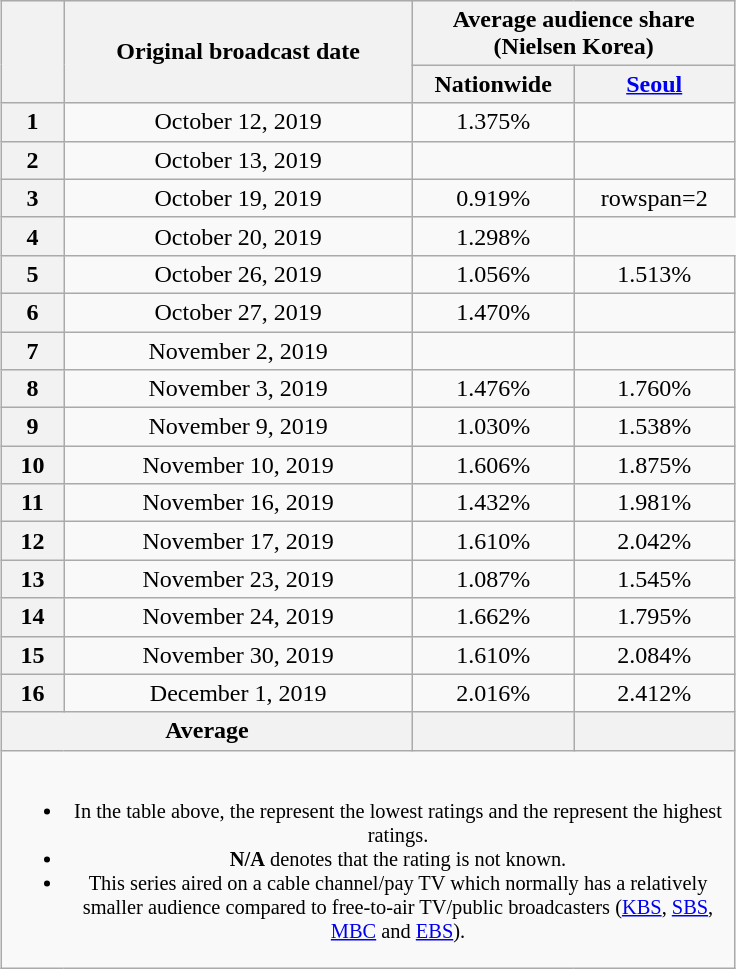<table class="wikitable" style="text-align:center;max-width:490px; margin-left: auto; margin-right: auto; border: none;">
<tr>
</tr>
<tr>
<th rowspan="2"></th>
<th rowspan="2">Original broadcast date</th>
<th colspan="2">Average audience share<br>(Nielsen Korea)</th>
</tr>
<tr>
<th width="100">Nationwide</th>
<th width="100"><a href='#'>Seoul</a></th>
</tr>
<tr>
<th>1</th>
<td>October 12, 2019</td>
<td>1.375%</td>
<td></td>
</tr>
<tr>
<th>2</th>
<td>October 13, 2019</td>
<td></td>
<td></td>
</tr>
<tr>
<th>3</th>
<td>October 19, 2019</td>
<td>0.919%</td>
<td>rowspan=2 </td>
</tr>
<tr>
<th>4</th>
<td>October 20, 2019</td>
<td>1.298%</td>
</tr>
<tr>
<th>5</th>
<td>October 26, 2019</td>
<td>1.056%</td>
<td>1.513%</td>
</tr>
<tr>
<th>6</th>
<td>October 27, 2019</td>
<td>1.470%</td>
<td></td>
</tr>
<tr>
<th>7</th>
<td>November 2, 2019</td>
<td></td>
<td></td>
</tr>
<tr>
<th>8</th>
<td>November 3, 2019</td>
<td>1.476%</td>
<td>1.760%</td>
</tr>
<tr>
<th>9</th>
<td>November 9, 2019</td>
<td>1.030%</td>
<td>1.538%</td>
</tr>
<tr>
<th>10</th>
<td>November 10, 2019</td>
<td>1.606%</td>
<td>1.875%</td>
</tr>
<tr>
<th>11</th>
<td>November 16, 2019</td>
<td>1.432%</td>
<td>1.981%</td>
</tr>
<tr>
<th>12</th>
<td>November 17, 2019</td>
<td>1.610%</td>
<td>2.042%</td>
</tr>
<tr>
<th>13</th>
<td>November 23, 2019</td>
<td>1.087%</td>
<td>1.545%</td>
</tr>
<tr>
<th>14</th>
<td>November 24, 2019</td>
<td>1.662%</td>
<td>1.795%</td>
</tr>
<tr>
<th>15</th>
<td>November 30, 2019</td>
<td>1.610%</td>
<td>2.084%</td>
</tr>
<tr>
<th>16</th>
<td>December 1, 2019</td>
<td>2.016%</td>
<td>2.412%</td>
</tr>
<tr>
<th colspan="2">Average</th>
<th></th>
<th></th>
</tr>
<tr>
<td colspan="4" style="font-size:85%"><br><ul><li>In the table above, the <strong></strong> represent the lowest ratings and the <strong></strong> represent the highest ratings.</li><li><strong>N/A</strong> denotes that the rating is not known.</li><li>This series aired on a cable channel/pay TV which normally has a relatively smaller audience compared to free-to-air TV/public broadcasters (<a href='#'>KBS</a>, <a href='#'>SBS</a>, <a href='#'>MBC</a> and <a href='#'>EBS</a>).</li></ul></td>
</tr>
</table>
